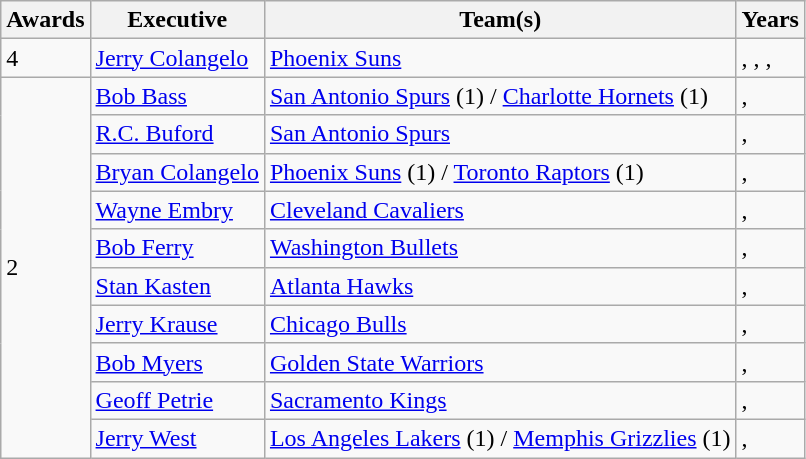<table class="wikitable">
<tr>
<th>Awards</th>
<th>Executive</th>
<th>Team(s)</th>
<th>Years</th>
</tr>
<tr>
<td>4</td>
<td> <a href='#'>Jerry Colangelo</a></td>
<td><a href='#'>Phoenix Suns</a></td>
<td>, , , </td>
</tr>
<tr>
<td rowspan="10">2</td>
<td> <a href='#'>Bob Bass</a></td>
<td><a href='#'>San Antonio Spurs</a> (1) / <a href='#'>Charlotte Hornets</a> (1)</td>
<td>, </td>
</tr>
<tr>
<td> <a href='#'>R.C. Buford</a></td>
<td><a href='#'>San Antonio Spurs</a></td>
<td>, </td>
</tr>
<tr>
<td> <a href='#'>Bryan Colangelo</a></td>
<td><a href='#'>Phoenix Suns</a> (1) / <a href='#'>Toronto Raptors</a> (1)</td>
<td>, </td>
</tr>
<tr>
<td> <a href='#'>Wayne Embry</a></td>
<td><a href='#'>Cleveland Cavaliers</a></td>
<td>, </td>
</tr>
<tr>
<td> <a href='#'>Bob Ferry</a></td>
<td><a href='#'>Washington Bullets</a></td>
<td>, </td>
</tr>
<tr>
<td> <a href='#'>Stan Kasten</a></td>
<td><a href='#'>Atlanta Hawks</a></td>
<td>, </td>
</tr>
<tr>
<td> <a href='#'>Jerry Krause</a></td>
<td><a href='#'>Chicago Bulls</a></td>
<td>, </td>
</tr>
<tr>
<td> <a href='#'>Bob Myers</a></td>
<td><a href='#'>Golden State Warriors</a></td>
<td>, </td>
</tr>
<tr>
<td> <a href='#'>Geoff Petrie</a></td>
<td><a href='#'>Sacramento Kings</a></td>
<td>, </td>
</tr>
<tr>
<td> <a href='#'>Jerry West</a></td>
<td><a href='#'>Los Angeles Lakers</a> (1) / <a href='#'>Memphis Grizzlies</a> (1)</td>
<td>, </td>
</tr>
</table>
